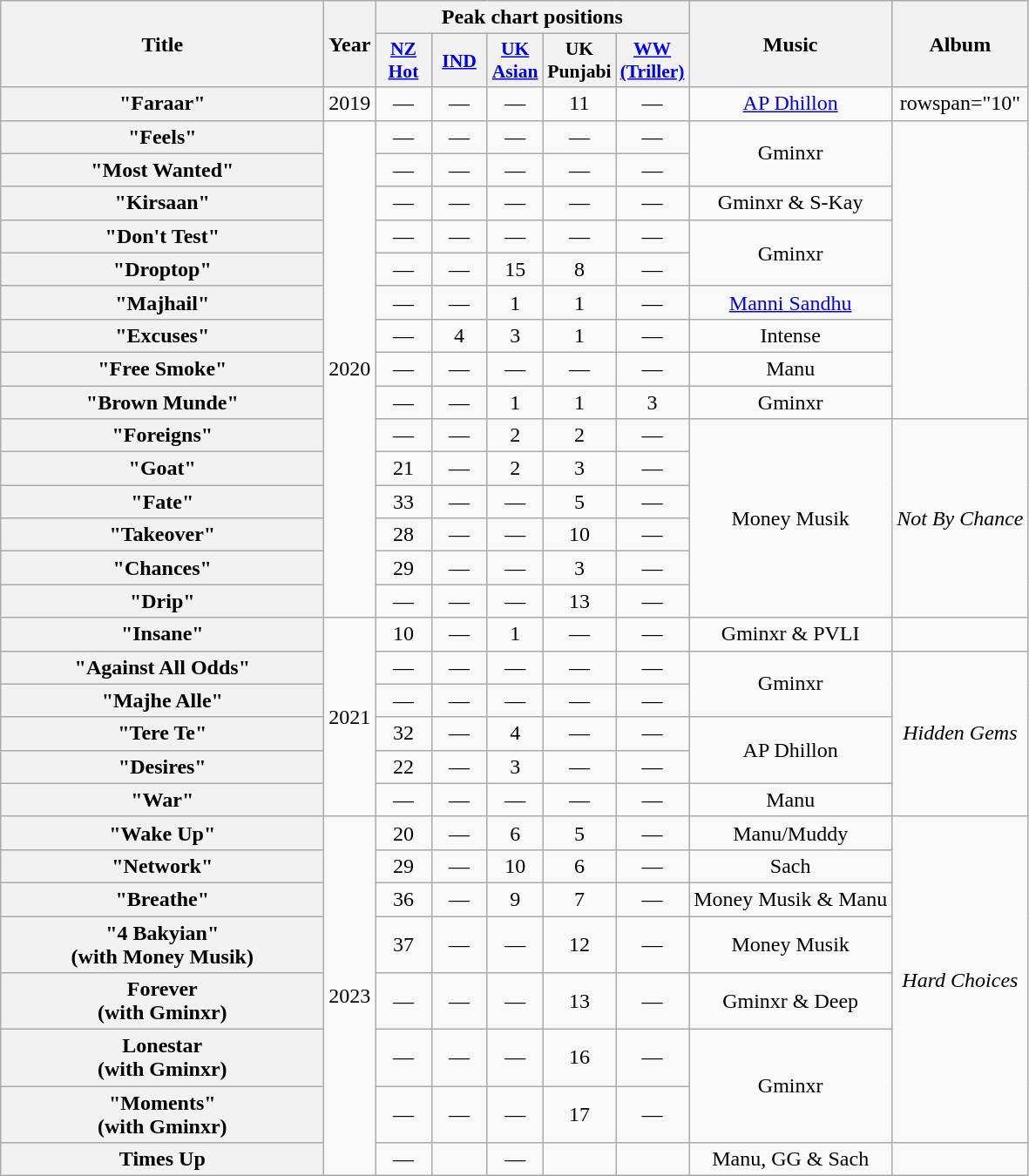<table class="wikitable plainrowheaders" style="text-align:center;">
<tr>
<th rowspan="2" scope="col" style="width:15em;">Title</th>
<th rowspan="2" scope="col">Year</th>
<th colspan="5">Peak chart positions</th>
<th rowspan="2" scope="col">Music</th>
<th rowspan="2" scope="col">Album</th>
</tr>
<tr>
<th scope="col" style="width:2.5em;font-size:90%;"><a href='#'>NZ<br>Hot</a><br></th>
<th scope="col" style="width:2.5em;font-size:90%;"><a href='#'>IND</a></th>
<th scope="col" style="width:2.5em;font-size:90%;"><a href='#'>UK<br>Asian</a></th>
<th scope="col" style="width:2.5em;font-size:90%;">UK Punjabi</th>
<th scope="col" style="width:2.5em;font-size:90%;"><a href='#'>WW (Triller)</a></th>
</tr>
<tr>
<th scope="row">"Faraar"<br></th>
<td>2019</td>
<td>—</td>
<td>—</td>
<td>—</td>
<td>11</td>
<td>—</td>
<td><a href='#'>AP Dhillon</a></td>
<td>rowspan="10" </td>
</tr>
<tr>
<th scope="row">"Feels"<br></th>
<td rowspan="15">2020</td>
<td>—</td>
<td>—</td>
<td>—</td>
<td>—</td>
<td>—</td>
<td rowspan="2">Gminxr</td>
</tr>
<tr>
<th scope="row">"Most Wanted"<br></th>
<td>—</td>
<td>—</td>
<td>—</td>
<td>—</td>
<td>—</td>
</tr>
<tr>
<th scope="row">"Kirsaan"<br></th>
<td>—</td>
<td>—</td>
<td>—</td>
<td>—</td>
<td>—</td>
<td>Gminxr & S-Kay</td>
</tr>
<tr>
<th scope="row">"Don't Test"</th>
<td>—</td>
<td>—</td>
<td>—</td>
<td>—</td>
<td>—</td>
<td rowspan="2">Gminxr</td>
</tr>
<tr>
<th scope="row">"Droptop"<br></th>
<td>—</td>
<td>—</td>
<td>15</td>
<td>8</td>
<td>—</td>
</tr>
<tr>
<th scope="row">"Majhail"<br></th>
<td>—</td>
<td>—</td>
<td>1</td>
<td>1</td>
<td>—</td>
<td><a href='#'>Manni Sandhu</a></td>
</tr>
<tr>
<th scope="row">"Excuses"<br></th>
<td>—</td>
<td>4</td>
<td>3</td>
<td>1</td>
<td>—</td>
<td>Intense</td>
</tr>
<tr>
<th scope="row">"Free Smoke"<br></th>
<td>—</td>
<td>—</td>
<td>—</td>
<td>—</td>
<td>—</td>
<td>Manu</td>
</tr>
<tr>
<th scope="row">"Brown Munde"<br></th>
<td>—</td>
<td>—</td>
<td>1</td>
<td>1</td>
<td>3</td>
<td>Gminxr</td>
</tr>
<tr>
<th scope="row">"Foreigns"<br></th>
<td>—</td>
<td>—</td>
<td>2</td>
<td>2</td>
<td>—</td>
<td rowspan="6">Money Musik</td>
<td rowspan="6"><em>Not By Chance</em></td>
</tr>
<tr>
<th scope="row">"Goat"<br></th>
<td>21</td>
<td>—</td>
<td>2</td>
<td>3</td>
<td>—</td>
</tr>
<tr>
<th scope="row">"Fate"<br></th>
<td>33</td>
<td>—</td>
<td>—</td>
<td>5</td>
<td>—</td>
</tr>
<tr>
<th scope="row">"Takeover"<br></th>
<td>28</td>
<td>—</td>
<td>—</td>
<td>10</td>
<td>—</td>
</tr>
<tr>
<th scope="row">"Chances"<br></th>
<td>29</td>
<td>—</td>
<td>—</td>
<td>3</td>
<td>—</td>
</tr>
<tr>
<th scope="row">"Drip" <br></th>
<td>—</td>
<td>—</td>
<td>—</td>
<td>13</td>
<td>—</td>
</tr>
<tr>
<th scope="row">"Insane"<br> </th>
<td rowspan="6">2021</td>
<td>10</td>
<td>—</td>
<td>1</td>
<td>—</td>
<td>—</td>
<td>Gminxr & PVLI</td>
<td></td>
</tr>
<tr>
<th scope="row">"Against All Odds"<br> </th>
<td>—</td>
<td>—</td>
<td>—</td>
<td>—</td>
<td>—</td>
<td rowspan="2">Gminxr</td>
<td rowspan="5"><em>Hidden Gems</em></td>
</tr>
<tr>
<th scope="row">"Majhe Alle"<br> </th>
<td>—</td>
<td>—</td>
<td>—</td>
<td>—</td>
<td>—</td>
</tr>
<tr>
<th scope="row">"Tere Te"<br> </th>
<td>32</td>
<td>—</td>
<td>4</td>
<td>—</td>
<td>—</td>
<td rowspan="2">AP Dhillon</td>
</tr>
<tr>
<th scope="row">"Desires"<br> </th>
<td>22</td>
<td>—</td>
<td>3</td>
<td>—</td>
<td>—</td>
</tr>
<tr>
<th scope="row">"War" </th>
<td>—</td>
<td>—</td>
<td>—</td>
<td>—</td>
<td>—</td>
<td>Manu</td>
</tr>
<tr>
<th scope="row">"Wake Up"</th>
<td rowspan="8">2023</td>
<td>20</td>
<td>—</td>
<td>6</td>
<td>5</td>
<td>—</td>
<td>Manu/Muddy</td>
<td rowspan="7"><em>Hard Choices</em></td>
</tr>
<tr>
<th scope="row">"Network"</th>
<td>29</td>
<td>—</td>
<td>10</td>
<td>6</td>
<td>—</td>
<td>Sach</td>
</tr>
<tr>
<th scope="row">"Breathe"</th>
<td>36</td>
<td>—</td>
<td>9</td>
<td>7</td>
<td>—</td>
<td>Money Musik & Manu</td>
</tr>
<tr>
<th scope="row">"4 Bakyian"<br><span>(with Money Musik)</span></th>
<td>37</td>
<td>—</td>
<td>—</td>
<td>12</td>
<td>—</td>
<td>Money Musik</td>
</tr>
<tr>
<th scope="row">Forever<br><span>(with Gminxr)</span></th>
<td>—</td>
<td>—</td>
<td>—</td>
<td>13</td>
<td>—</td>
<td>Gminxr & Deep</td>
</tr>
<tr>
<th scope="row">Lonestar<br><span>(with Gminxr)</span></th>
<td>—</td>
<td>—</td>
<td>—</td>
<td>16</td>
<td>—</td>
<td rowspan="2">Gminxr</td>
</tr>
<tr>
<th scope="row">"Moments"<br><span>(with Gminxr)</span></th>
<td>—</td>
<td>—</td>
<td>—</td>
<td>17</td>
<td>—</td>
</tr>
<tr>
<th scope="row">Times Up</th>
<td>—</td>
<td></td>
<td>—</td>
<td></td>
<td></td>
<td>Manu, GG & Sach</td>
<td></td>
</tr>
</table>
